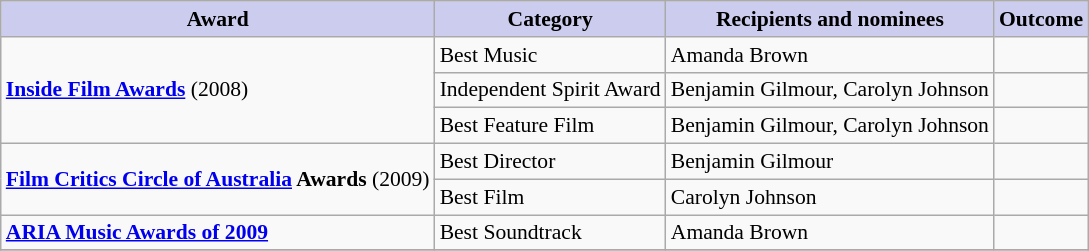<table class="wikitable" style="font-size: 90%;">
<tr>
<th style="background:#CCCCEE;">Award</th>
<th style="background:#CCCCEE;">Category</th>
<th style="background:#CCCCEE;">Recipients and nominees</th>
<th style="background:#CCCCEE;">Outcome</th>
</tr>
<tr>
<td rowspan=3><strong><a href='#'>Inside Film Awards</a></strong> (2008)</td>
<td>Best Music</td>
<td>Amanda Brown</td>
<td></td>
</tr>
<tr>
<td>Independent Spirit Award</td>
<td>Benjamin Gilmour, Carolyn Johnson</td>
<td></td>
</tr>
<tr>
<td>Best Feature Film</td>
<td>Benjamin Gilmour, Carolyn Johnson</td>
<td></td>
</tr>
<tr>
<td rowspan=2><strong><a href='#'>Film Critics Circle of Australia</a> Awards</strong> (2009)</td>
<td>Best Director</td>
<td>Benjamin Gilmour</td>
<td></td>
</tr>
<tr>
<td>Best Film</td>
<td>Carolyn Johnson</td>
<td></td>
</tr>
<tr>
<td><strong><a href='#'>ARIA Music Awards of 2009</a></strong></td>
<td>Best Soundtrack</td>
<td>Amanda Brown</td>
<td></td>
</tr>
<tr>
</tr>
</table>
